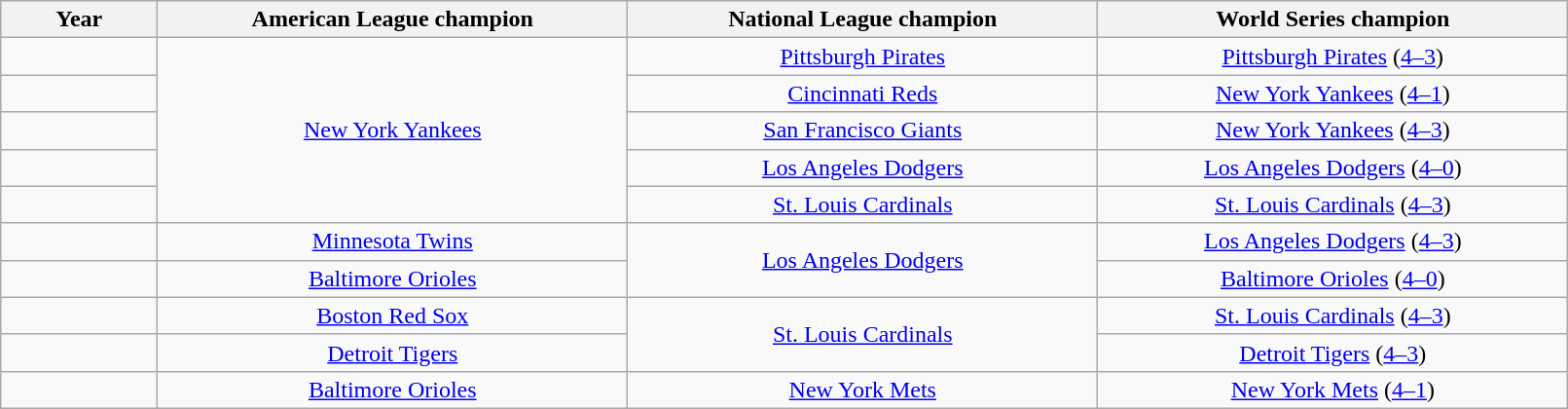<table class="wikitable" width="85%" style="text-align:center;">
<tr>
<th width="10%">Year</th>
<th width="30%">American League champion</th>
<th width="30%">National League champion</th>
<th width="30%">World Series champion</th>
</tr>
<tr>
<td></td>
<td rowspan="5"><a href='#'>New York Yankees</a></td>
<td><a href='#'>Pittsburgh Pirates</a></td>
<td><a href='#'>Pittsburgh Pirates</a> (<a href='#'>4–3</a>)</td>
</tr>
<tr>
<td></td>
<td><a href='#'>Cincinnati Reds</a></td>
<td><a href='#'>New York Yankees</a> (<a href='#'>4–1</a>)</td>
</tr>
<tr>
<td></td>
<td><a href='#'>San Francisco Giants</a></td>
<td><a href='#'>New York Yankees</a> (<a href='#'>4–3</a>)</td>
</tr>
<tr>
<td></td>
<td><a href='#'>Los Angeles Dodgers</a></td>
<td><a href='#'>Los Angeles Dodgers</a> (<a href='#'>4–0</a>)</td>
</tr>
<tr>
<td></td>
<td><a href='#'>St. Louis Cardinals</a></td>
<td><a href='#'>St. Louis Cardinals</a> (<a href='#'>4–3</a>)</td>
</tr>
<tr>
<td></td>
<td><a href='#'>Minnesota Twins</a></td>
<td rowspan="2"><a href='#'>Los Angeles Dodgers</a></td>
<td><a href='#'>Los Angeles Dodgers</a> (<a href='#'>4–3</a>)</td>
</tr>
<tr>
<td></td>
<td><a href='#'>Baltimore Orioles</a></td>
<td><a href='#'>Baltimore Orioles</a> (<a href='#'>4–0</a>)</td>
</tr>
<tr>
<td></td>
<td><a href='#'>Boston Red Sox</a></td>
<td rowspan="2"><a href='#'>St. Louis Cardinals</a></td>
<td><a href='#'>St. Louis Cardinals</a> (<a href='#'>4–3</a>)</td>
</tr>
<tr>
<td></td>
<td><a href='#'>Detroit Tigers</a></td>
<td><a href='#'>Detroit Tigers</a> (<a href='#'>4–3</a>)</td>
</tr>
<tr>
<td></td>
<td><a href='#'>Baltimore Orioles</a></td>
<td><a href='#'>New York Mets</a></td>
<td><a href='#'>New York Mets</a> (<a href='#'>4–1</a>)</td>
</tr>
</table>
